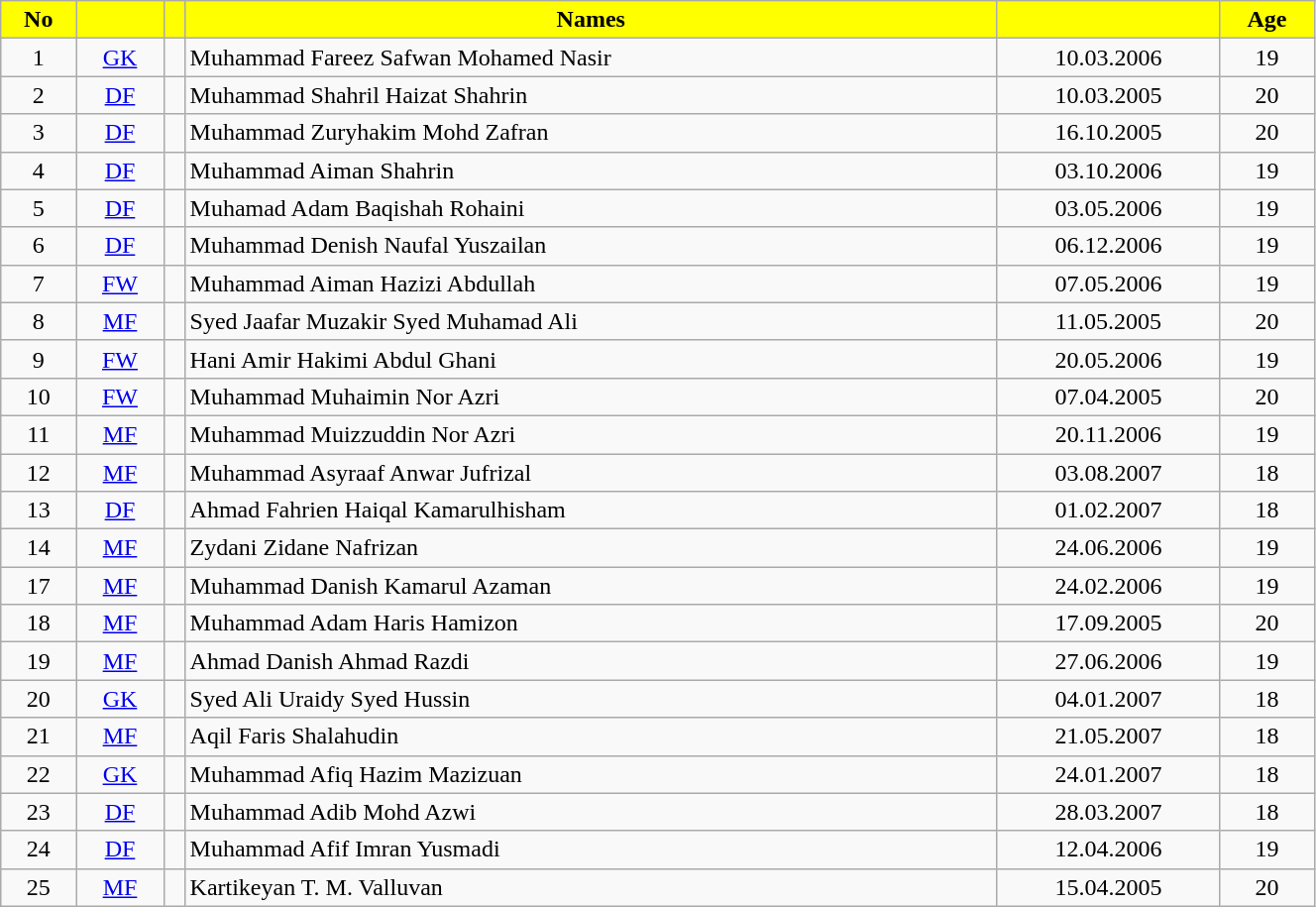<table class="wikitable" style="text-align:center; width:70%">
<tr>
<th style="background:yellow ">No</th>
<th style="background:yellow "></th>
<th style="background:yellow "></th>
<th style="background:yellow ">Names</th>
<th style="background:yellow "></th>
<th style="background:yellow ">Age</th>
</tr>
<tr>
<td>1</td>
<td><a href='#'>GK</a></td>
<td></td>
<td align="left">Muhammad Fareez Safwan Mohamed Nasir</td>
<td>10.03.2006</td>
<td>19</td>
</tr>
<tr>
<td>2</td>
<td><a href='#'>DF</a></td>
<td></td>
<td align="left">Muhammad Shahril Haizat Shahrin</td>
<td>10.03.2005</td>
<td>20</td>
</tr>
<tr>
<td>3</td>
<td><a href='#'>DF</a></td>
<td></td>
<td align="left">Muhammad Zuryhakim Mohd Zafran</td>
<td>16.10.2005</td>
<td>20</td>
</tr>
<tr>
<td>4</td>
<td><a href='#'>DF</a></td>
<td></td>
<td align="left">Muhammad Aiman Shahrin</td>
<td>03.10.2006</td>
<td>19</td>
</tr>
<tr>
<td>5</td>
<td><a href='#'>DF</a></td>
<td></td>
<td align="left">Muhamad Adam Baqishah Rohaini</td>
<td>03.05.2006</td>
<td>19</td>
</tr>
<tr>
<td>6</td>
<td><a href='#'>DF</a></td>
<td></td>
<td align="left">Muhammad Denish Naufal Yuszailan</td>
<td>06.12.2006</td>
<td>19</td>
</tr>
<tr>
<td>7</td>
<td><a href='#'>FW</a></td>
<td></td>
<td align="left">Muhammad Aiman Hazizi Abdullah</td>
<td>07.05.2006</td>
<td>19</td>
</tr>
<tr>
<td>8</td>
<td><a href='#'>MF</a></td>
<td></td>
<td align="left">Syed Jaafar Muzakir Syed Muhamad Ali</td>
<td>11.05.2005</td>
<td>20</td>
</tr>
<tr>
<td>9</td>
<td><a href='#'>FW</a></td>
<td></td>
<td align="left">Hani Amir Hakimi Abdul Ghani</td>
<td>20.05.2006</td>
<td>19</td>
</tr>
<tr>
<td>10</td>
<td><a href='#'>FW</a></td>
<td></td>
<td align="left">Muhammad Muhaimin Nor Azri</td>
<td>07.04.2005</td>
<td>20</td>
</tr>
<tr>
<td>11</td>
<td><a href='#'>MF</a></td>
<td></td>
<td align="left">Muhammad Muizzuddin Nor Azri</td>
<td>20.11.2006</td>
<td>19</td>
</tr>
<tr>
<td>12</td>
<td><a href='#'>MF</a></td>
<td></td>
<td align="left">Muhammad Asyraaf Anwar Jufrizal</td>
<td>03.08.2007</td>
<td>18</td>
</tr>
<tr>
<td>13</td>
<td><a href='#'>DF</a></td>
<td></td>
<td align="left">Ahmad Fahrien Haiqal Kamarulhisham</td>
<td>01.02.2007</td>
<td>18</td>
</tr>
<tr>
<td>14</td>
<td><a href='#'>MF</a></td>
<td></td>
<td align="left">Zydani Zidane Nafrizan</td>
<td>24.06.2006</td>
<td>19</td>
</tr>
<tr>
<td>17</td>
<td><a href='#'>MF</a></td>
<td></td>
<td align="left">Muhammad Danish Kamarul Azaman</td>
<td>24.02.2006</td>
<td>19</td>
</tr>
<tr>
<td>18</td>
<td><a href='#'>MF</a></td>
<td></td>
<td align="left">Muhammad Adam Haris Hamizon</td>
<td>17.09.2005</td>
<td>20</td>
</tr>
<tr>
<td>19</td>
<td><a href='#'>MF</a></td>
<td></td>
<td align="left">Ahmad Danish Ahmad Razdi</td>
<td>27.06.2006</td>
<td>19</td>
</tr>
<tr>
<td>20</td>
<td><a href='#'>GK</a></td>
<td></td>
<td align="left">Syed Ali Uraidy Syed Hussin</td>
<td>04.01.2007</td>
<td>18</td>
</tr>
<tr>
<td>21</td>
<td><a href='#'>MF</a></td>
<td></td>
<td align="left">Aqil Faris Shalahudin</td>
<td>21.05.2007</td>
<td>18</td>
</tr>
<tr>
<td>22</td>
<td><a href='#'>GK</a></td>
<td></td>
<td align="left">Muhammad Afiq Hazim Mazizuan</td>
<td>24.01.2007</td>
<td>18</td>
</tr>
<tr>
<td>23</td>
<td><a href='#'>DF</a></td>
<td></td>
<td align="left">Muhammad Adib Mohd Azwi</td>
<td>28.03.2007</td>
<td>18</td>
</tr>
<tr>
<td>24</td>
<td><a href='#'>DF</a></td>
<td></td>
<td align="left">Muhammad Afif Imran Yusmadi</td>
<td>12.04.2006</td>
<td>19</td>
</tr>
<tr>
<td>25</td>
<td><a href='#'>MF</a></td>
<td></td>
<td align="left">Kartikeyan T. M. Valluvan</td>
<td>15.04.2005</td>
<td>20</td>
</tr>
</table>
